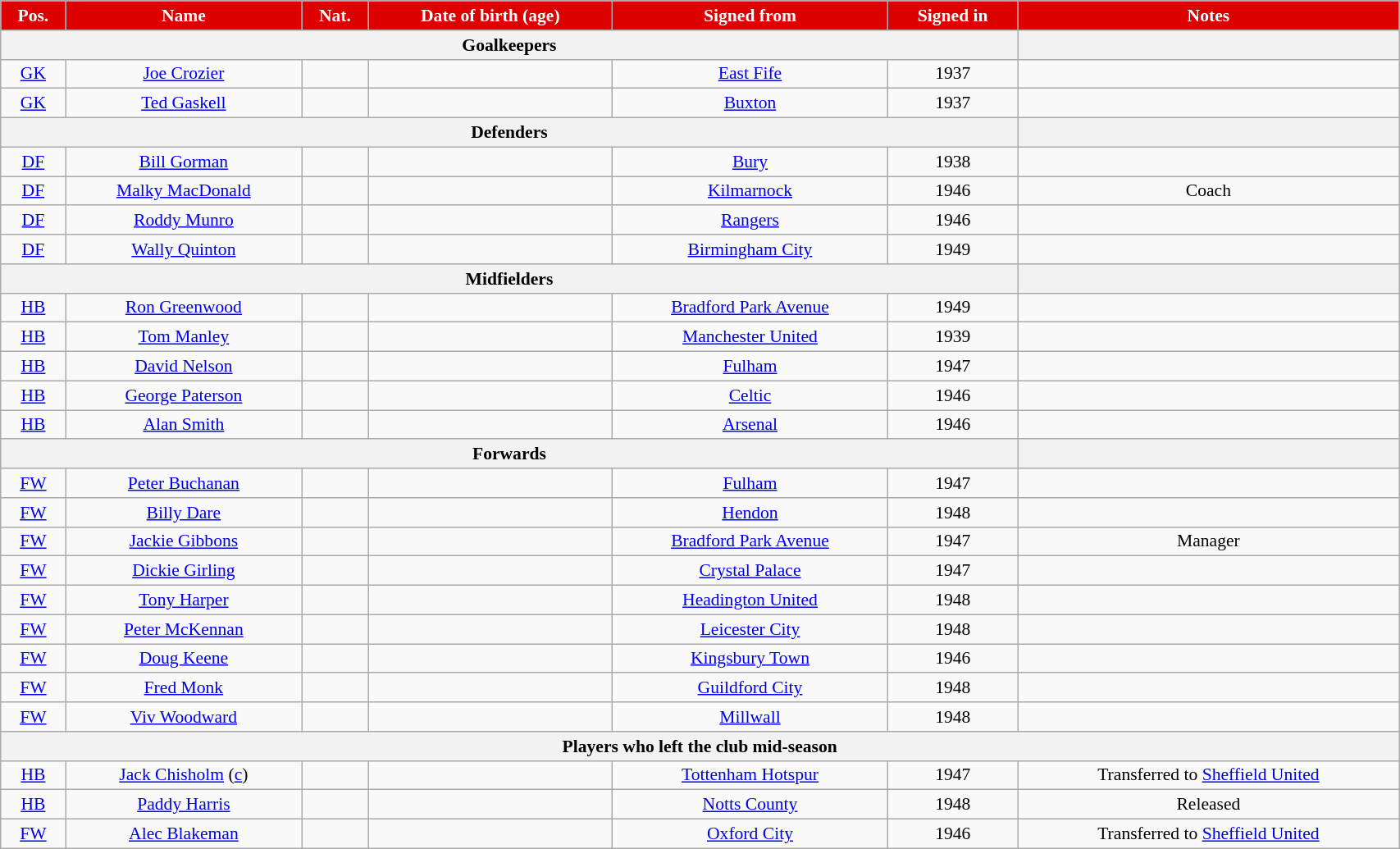<table class="wikitable"  style="text-align:center; font-size:90%; width:90%;">
<tr>
<th style="background:#d00; color:white; text-align:center;">Pos.</th>
<th style="background:#d00; color:white; text-align:center;">Name</th>
<th style="background:#d00; color:white; text-align:center;">Nat.</th>
<th style="background:#d00; color:white; text-align:center;">Date of birth (age)</th>
<th style="background:#d00; color:white; text-align:center;">Signed from</th>
<th style="background:#d00; color:white; text-align:center;">Signed in</th>
<th style="background:#d00; color:white; text-align:center;">Notes</th>
</tr>
<tr>
<th colspan="6">Goalkeepers</th>
<th></th>
</tr>
<tr>
<td><a href='#'>GK</a></td>
<td><a href='#'>Joe Crozier</a></td>
<td></td>
<td></td>
<td><a href='#'>East Fife</a></td>
<td>1937</td>
<td></td>
</tr>
<tr>
<td><a href='#'>GK</a></td>
<td><a href='#'>Ted Gaskell</a></td>
<td></td>
<td></td>
<td><a href='#'>Buxton</a></td>
<td>1937</td>
<td></td>
</tr>
<tr>
<th colspan="6">Defenders</th>
<th></th>
</tr>
<tr>
<td><a href='#'>DF</a></td>
<td><a href='#'>Bill Gorman</a></td>
<td></td>
<td></td>
<td><a href='#'>Bury</a></td>
<td>1938</td>
<td></td>
</tr>
<tr>
<td><a href='#'>DF</a></td>
<td><a href='#'>Malky MacDonald</a></td>
<td></td>
<td></td>
<td><a href='#'>Kilmarnock</a></td>
<td>1946</td>
<td>Coach</td>
</tr>
<tr>
<td><a href='#'>DF</a></td>
<td><a href='#'>Roddy Munro</a></td>
<td></td>
<td></td>
<td><a href='#'>Rangers</a></td>
<td>1946</td>
<td></td>
</tr>
<tr>
<td><a href='#'>DF</a></td>
<td><a href='#'>Wally Quinton</a></td>
<td></td>
<td></td>
<td><a href='#'>Birmingham City</a></td>
<td>1949</td>
<td></td>
</tr>
<tr>
<th colspan="6">Midfielders</th>
<th></th>
</tr>
<tr>
<td><a href='#'>HB</a></td>
<td><a href='#'>Ron Greenwood</a></td>
<td></td>
<td></td>
<td><a href='#'>Bradford Park Avenue</a></td>
<td>1949</td>
<td></td>
</tr>
<tr>
<td><a href='#'>HB</a></td>
<td><a href='#'>Tom Manley</a></td>
<td></td>
<td></td>
<td><a href='#'>Manchester United</a></td>
<td>1939</td>
<td></td>
</tr>
<tr>
<td><a href='#'>HB</a></td>
<td><a href='#'>David Nelson</a></td>
<td></td>
<td></td>
<td><a href='#'>Fulham</a></td>
<td>1947</td>
<td></td>
</tr>
<tr>
<td><a href='#'>HB</a></td>
<td><a href='#'>George Paterson</a></td>
<td></td>
<td></td>
<td><a href='#'>Celtic</a></td>
<td>1946</td>
<td></td>
</tr>
<tr>
<td><a href='#'>HB</a></td>
<td><a href='#'>Alan Smith</a></td>
<td></td>
<td></td>
<td><a href='#'>Arsenal</a></td>
<td>1946</td>
<td></td>
</tr>
<tr>
<th colspan="6">Forwards</th>
<th></th>
</tr>
<tr>
<td><a href='#'>FW</a></td>
<td><a href='#'>Peter Buchanan</a></td>
<td></td>
<td></td>
<td><a href='#'>Fulham</a></td>
<td>1947</td>
<td></td>
</tr>
<tr>
<td><a href='#'>FW</a></td>
<td><a href='#'>Billy Dare</a></td>
<td></td>
<td></td>
<td><a href='#'>Hendon</a></td>
<td>1948</td>
<td></td>
</tr>
<tr>
<td><a href='#'>FW</a></td>
<td><a href='#'>Jackie Gibbons</a></td>
<td></td>
<td></td>
<td><a href='#'>Bradford Park Avenue</a></td>
<td>1947</td>
<td>Manager</td>
</tr>
<tr>
<td><a href='#'>FW</a></td>
<td><a href='#'>Dickie Girling</a></td>
<td></td>
<td></td>
<td><a href='#'>Crystal Palace</a></td>
<td>1947</td>
<td></td>
</tr>
<tr>
<td><a href='#'>FW</a></td>
<td><a href='#'>Tony Harper</a></td>
<td></td>
<td></td>
<td><a href='#'>Headington United</a></td>
<td>1948</td>
<td></td>
</tr>
<tr>
<td><a href='#'>FW</a></td>
<td><a href='#'>Peter McKennan</a></td>
<td></td>
<td></td>
<td><a href='#'>Leicester City</a></td>
<td>1948</td>
<td></td>
</tr>
<tr>
<td><a href='#'>FW</a></td>
<td><a href='#'>Doug Keene</a></td>
<td></td>
<td></td>
<td><a href='#'>Kingsbury Town</a></td>
<td>1946</td>
<td></td>
</tr>
<tr>
<td><a href='#'>FW</a></td>
<td><a href='#'>Fred Monk</a></td>
<td></td>
<td></td>
<td><a href='#'>Guildford City</a></td>
<td>1948</td>
<td></td>
</tr>
<tr>
<td><a href='#'>FW</a></td>
<td><a href='#'>Viv Woodward</a></td>
<td></td>
<td></td>
<td><a href='#'>Millwall</a></td>
<td>1948</td>
<td></td>
</tr>
<tr>
<th colspan="7">Players who left the club mid-season</th>
</tr>
<tr>
<td><a href='#'>HB</a></td>
<td><a href='#'>Jack Chisholm</a> (<a href='#'>c</a>)</td>
<td></td>
<td></td>
<td><a href='#'>Tottenham Hotspur</a></td>
<td>1947</td>
<td>Transferred to <a href='#'>Sheffield United</a></td>
</tr>
<tr>
<td><a href='#'>HB</a></td>
<td><a href='#'>Paddy Harris</a></td>
<td></td>
<td></td>
<td><a href='#'>Notts County</a></td>
<td>1948</td>
<td>Released</td>
</tr>
<tr>
<td><a href='#'>FW</a></td>
<td><a href='#'>Alec Blakeman</a></td>
<td></td>
<td></td>
<td><a href='#'>Oxford City</a></td>
<td>1946</td>
<td>Transferred to <a href='#'>Sheffield United</a></td>
</tr>
</table>
